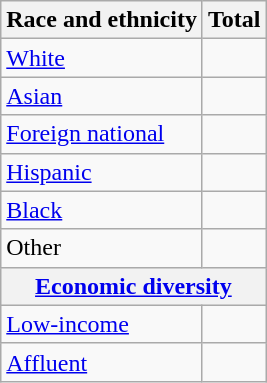<table class="wikitable floatright sortable collapsible"; text-align:right; font-size:80%;">
<tr>
<th>Race and ethnicity</th>
<th colspan="2" data-sort-type=number>Total</th>
</tr>
<tr>
<td><a href='#'>White</a></td>
<td align=right></td>
</tr>
<tr>
<td><a href='#'>Asian</a></td>
<td align=right></td>
</tr>
<tr>
<td><a href='#'>Foreign national</a></td>
<td align=right></td>
</tr>
<tr>
<td><a href='#'>Hispanic</a></td>
<td align=right></td>
</tr>
<tr>
<td><a href='#'>Black</a></td>
<td align=right></td>
</tr>
<tr>
<td>Other</td>
<td align=right></td>
</tr>
<tr>
<th colspan="4" data-sort-type=number><a href='#'>Economic diversity</a></th>
</tr>
<tr>
<td><a href='#'>Low-income</a></td>
<td align=right></td>
</tr>
<tr>
<td><a href='#'>Affluent</a></td>
<td align=right></td>
</tr>
</table>
